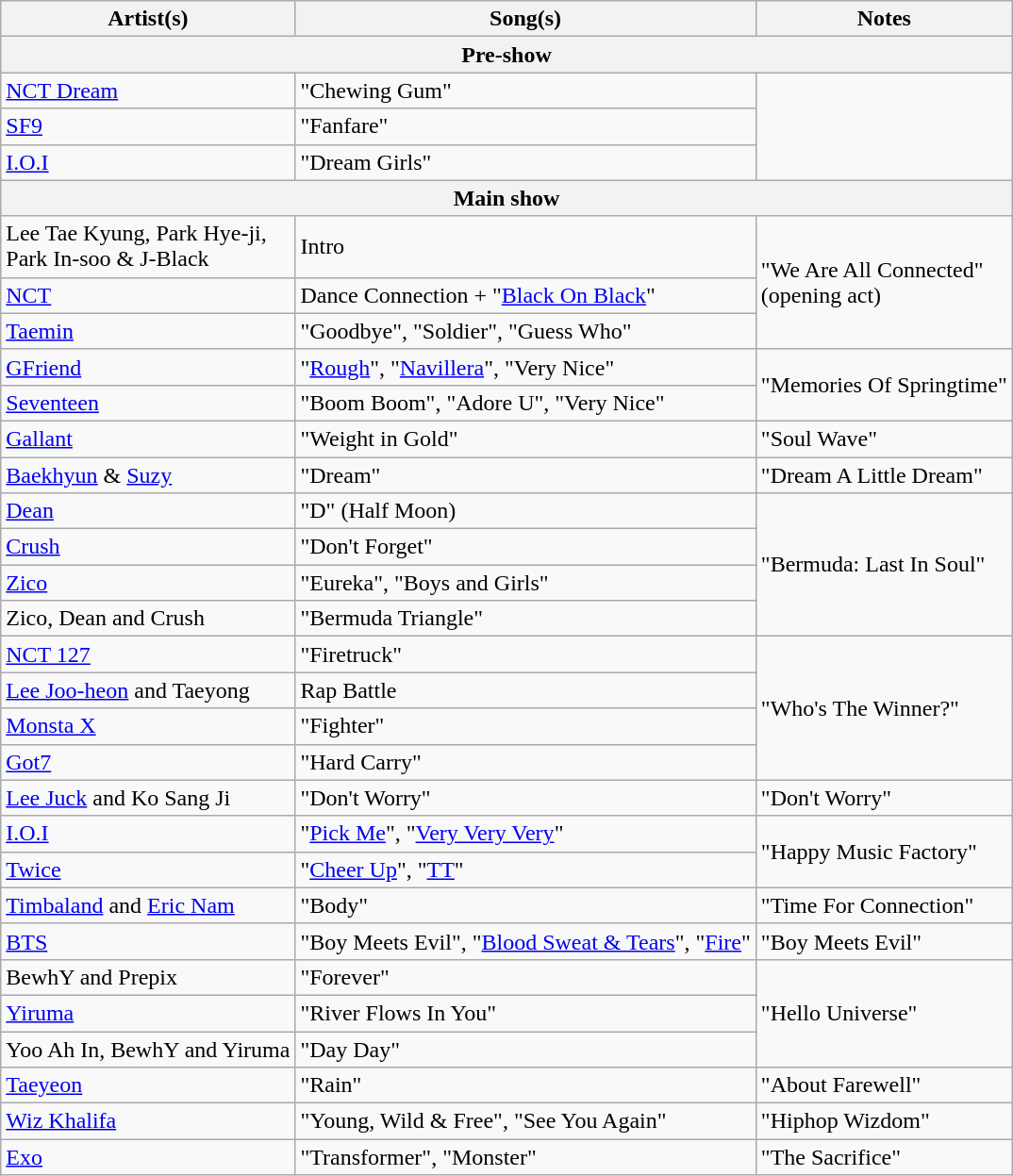<table class="wikitable">
<tr>
<th>Artist(s)</th>
<th>Song(s)</th>
<th>Notes</th>
</tr>
<tr>
<th colspan=3>Pre-show</th>
</tr>
<tr>
<td><a href='#'>NCT Dream</a></td>
<td>"Chewing Gum"</td>
<td rowspan=3></td>
</tr>
<tr>
<td><a href='#'>SF9</a></td>
<td>"Fanfare"</td>
</tr>
<tr>
<td><a href='#'>I.O.I</a></td>
<td>"Dream Girls"</td>
</tr>
<tr>
<th colspan=3>Main show</th>
</tr>
<tr>
<td>Lee Tae Kyung, Park Hye-ji, <br> Park In-soo & J-Black</td>
<td>Intro</td>
<td rowspan=3>"We Are All Connected" <br> (opening act)</td>
</tr>
<tr>
<td><a href='#'>NCT</a></td>
<td>Dance Connection + "<a href='#'>Black On Black</a>"</td>
</tr>
<tr>
<td><a href='#'>Taemin</a></td>
<td>"Goodbye", "Soldier", "Guess Who"</td>
</tr>
<tr>
<td><a href='#'>GFriend</a></td>
<td>"<a href='#'>Rough</a>", "<a href='#'>Navillera</a>", "Very Nice"</td>
<td rowspan="2">"Memories Of Springtime"</td>
</tr>
<tr>
<td><a href='#'>Seventeen</a></td>
<td>"Boom Boom", "Adore U", "Very Nice"</td>
</tr>
<tr>
<td><a href='#'>Gallant</a></td>
<td>"Weight in Gold"</td>
<td>"Soul Wave"</td>
</tr>
<tr>
<td><a href='#'>Baekhyun</a> & <a href='#'>Suzy</a></td>
<td>"Dream"</td>
<td>"Dream A Little Dream"</td>
</tr>
<tr>
<td><a href='#'>Dean</a></td>
<td>"D" (Half Moon)</td>
<td rowspan=4>"Bermuda: Last In Soul"</td>
</tr>
<tr>
<td><a href='#'>Crush</a></td>
<td>"Don't Forget"</td>
</tr>
<tr>
<td><a href='#'>Zico</a></td>
<td>"Eureka", "Boys and Girls"</td>
</tr>
<tr>
<td>Zico, Dean and Crush</td>
<td>"Bermuda Triangle"</td>
</tr>
<tr>
<td><a href='#'>NCT 127</a></td>
<td>"Firetruck"</td>
<td rowspan=4>"Who's The Winner?"</td>
</tr>
<tr>
<td><a href='#'>Lee Joo-heon</a> and Taeyong</td>
<td>Rap Battle</td>
</tr>
<tr>
<td><a href='#'>Monsta X</a></td>
<td>"Fighter"</td>
</tr>
<tr>
<td><a href='#'>Got7</a></td>
<td>"Hard Carry"</td>
</tr>
<tr>
<td><a href='#'>Lee Juck</a> and Ko Sang Ji</td>
<td>"Don't Worry"</td>
<td>"Don't Worry"</td>
</tr>
<tr>
<td><a href='#'>I.O.I</a></td>
<td>"<a href='#'>Pick Me</a>", "<a href='#'>Very Very Very</a>"</td>
<td rowspan=2>"Happy Music Factory"</td>
</tr>
<tr>
<td><a href='#'>Twice</a></td>
<td>"<a href='#'>Cheer Up</a>", "<a href='#'>TT</a>"</td>
</tr>
<tr>
<td><a href='#'>Timbaland</a> and <a href='#'>Eric Nam</a></td>
<td>"Body"</td>
<td>"Time For Connection"</td>
</tr>
<tr>
<td><a href='#'>BTS</a></td>
<td>"Boy Meets Evil", "<a href='#'>Blood Sweat & Tears</a>", "<a href='#'>Fire</a>"</td>
<td>"Boy Meets Evil"</td>
</tr>
<tr>
<td>BewhY and Prepix</td>
<td>"Forever"</td>
<td rowspan=3>"Hello Universe"</td>
</tr>
<tr>
<td><a href='#'>Yiruma</a></td>
<td>"River Flows In You"</td>
</tr>
<tr>
<td>Yoo Ah In, BewhY and Yiruma</td>
<td>"Day Day"</td>
</tr>
<tr>
<td><a href='#'>Taeyeon</a></td>
<td>"Rain"</td>
<td>"About Farewell"</td>
</tr>
<tr>
<td><a href='#'>Wiz Khalifa</a></td>
<td>"Young, Wild & Free", "See You Again"</td>
<td>"Hiphop Wizdom"</td>
</tr>
<tr>
<td><a href='#'>Exo</a></td>
<td>"Transformer", "Monster"</td>
<td>"The Sacrifice"</td>
</tr>
</table>
